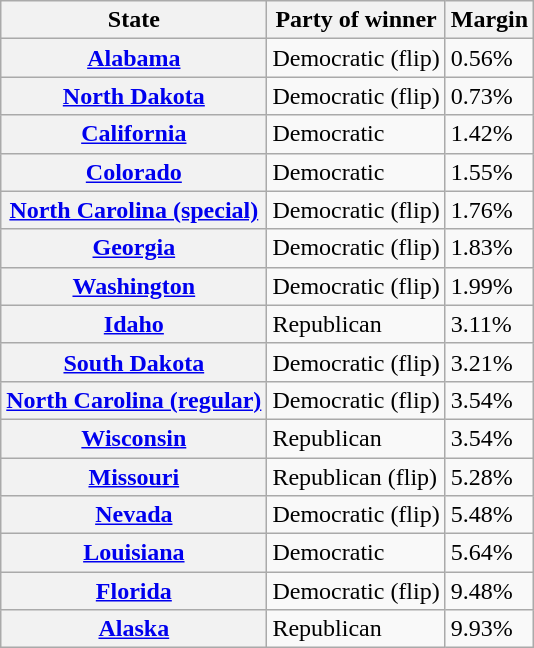<table class="wikitable sortable">
<tr>
<th>State</th>
<th>Party of winner</th>
<th>Margin</th>
</tr>
<tr>
<th><a href='#'>Alabama</a></th>
<td data-sort-value=-0.5 >Democratic (flip)</td>
<td>0.56%</td>
</tr>
<tr>
<th><a href='#'>North Dakota</a></th>
<td data-sort-value=-0.5 >Democratic (flip)</td>
<td>0.73%</td>
</tr>
<tr>
<th><a href='#'>California</a></th>
<td data-sort-value=-1 >Democratic</td>
<td>1.42%</td>
</tr>
<tr>
<th><a href='#'>Colorado</a></th>
<td data-sort-value=-1 >Democratic</td>
<td>1.55%</td>
</tr>
<tr>
<th><a href='#'>North Carolina (special)</a></th>
<td data-sort-value=-0.5 >Democratic (flip)</td>
<td>1.76%</td>
</tr>
<tr>
<th><a href='#'>Georgia</a></th>
<td data-sort-value=-0.5 >Democratic (flip)</td>
<td>1.83% </td>
</tr>
<tr>
<th><a href='#'>Washington</a></th>
<td data-sort-value=-0.5 >Democratic (flip)</td>
<td>1.99%</td>
</tr>
<tr>
<th><a href='#'>Idaho</a></th>
<td data-sort-value=1 >Republican</td>
<td>3.11%</td>
</tr>
<tr>
<th><a href='#'>South Dakota</a></th>
<td data-sort-value=-0.5 >Democratic (flip)</td>
<td>3.21%</td>
</tr>
<tr>
<th><a href='#'>North Carolina (regular)</a></th>
<td data-sort-value=-0.5 >Democratic (flip)</td>
<td>3.54%</td>
</tr>
<tr>
<th><a href='#'>Wisconsin</a></th>
<td data-sort-value=1 >Republican</td>
<td>3.54%</td>
</tr>
<tr>
<th><a href='#'>Missouri</a></th>
<td data-sort-value=.5 >Republican (flip)</td>
<td>5.28%</td>
</tr>
<tr>
<th><a href='#'>Nevada</a></th>
<td data-sort-value=-0.5 >Democratic (flip)</td>
<td>5.48%</td>
</tr>
<tr>
<th><a href='#'>Louisiana</a></th>
<td data-sort-value=-1 >Democratic</td>
<td>5.64%</td>
</tr>
<tr>
<th><a href='#'>Florida</a></th>
<td data-sort-value=1 >Democratic (flip)</td>
<td>9.48%</td>
</tr>
<tr>
<th><a href='#'>Alaska</a></th>
<td data-sort-value=1 >Republican</td>
<td>9.93%</td>
</tr>
</table>
